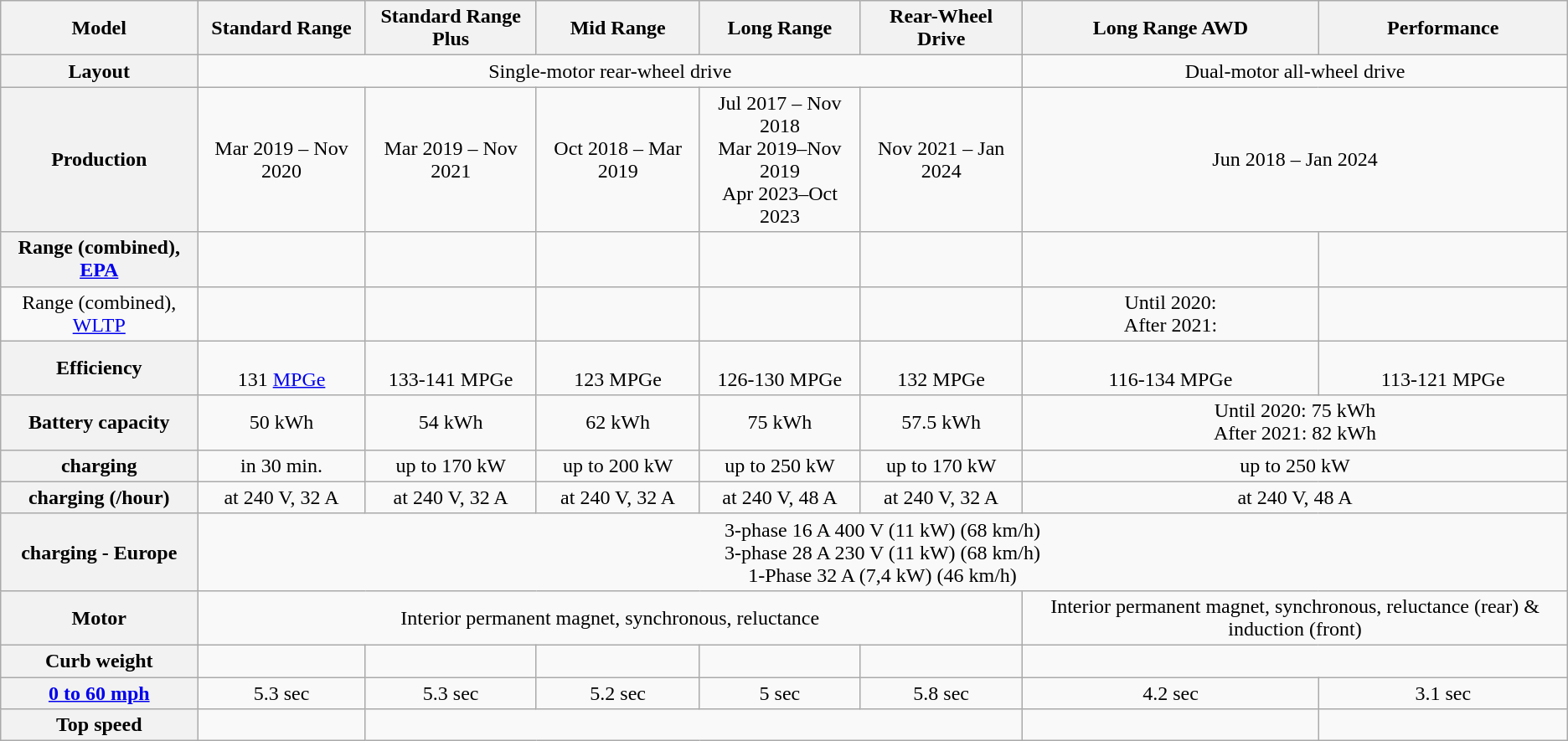<table class="wikitable sticky-header" style="text-align:center">
<tr>
<th>Model</th>
<th>Standard Range</th>
<th>Standard Range Plus</th>
<th>Mid Range</th>
<th>Long Range</th>
<th>Rear-Wheel Drive</th>
<th>Long Range AWD</th>
<th>Performance</th>
</tr>
<tr>
<th>Layout</th>
<td colspan="5">Single-motor rear-wheel drive</td>
<td colspan="2">Dual-motor all-wheel drive</td>
</tr>
<tr>
<th>Production</th>
<td>Mar 2019 – Nov 2020</td>
<td>Mar 2019 – Nov 2021</td>
<td>Oct 2018 – Mar 2019</td>
<td>Jul 2017 – Nov 2018<br>Mar 2019–Nov 2019<br>Apr 2023–Oct 2023</td>
<td>Nov 2021 – Jan 2024</td>
<td colspan="2">Jun 2018 – Jan 2024</td>
</tr>
<tr>
<th>Range (combined), <a href='#'>EPA</a></th>
<td></td>
<td></td>
<td></td>
<td></td>
<td></td>
<td></td>
<td></td>
</tr>
<tr>
<td>Range (combined), <a href='#'>WLTP</a></td>
<td></td>
<td></td>
<td></td>
<td></td>
<td></td>
<td>Until 2020: <br>After 2021: </td>
<td></td>
</tr>
<tr>
<th>Efficiency</th>
<td><br>131 <a href='#'>MPGe</a></td>
<td><br>133-141 MPGe</td>
<td><br>123 MPGe</td>
<td><br>126-130 MPGe</td>
<td><br>132 MPGe</td>
<td><br>116-134 MPGe</td>
<td><br>113-121 MPGe</td>
</tr>
<tr>
<th>Battery capacity</th>
<td>50 kWh</td>
<td>54 kWh</td>
<td>62 kWh</td>
<td>75 kWh</td>
<td>57.5 kWh</td>
<td colspan="2">Until 2020: 75 kWh<br>After 2021: 82 kWh</td>
</tr>
<tr>
<th> charging</th>
<td> in 30 min.</td>
<td>up to 170 kW</td>
<td>up to 200 kW</td>
<td>up to 250 kW</td>
<td>up to 170 kW</td>
<td colspan="2">up to 250 kW</td>
</tr>
<tr>
<th> charging (/hour)</th>
<td> at 240 V, 32 A</td>
<td> at 240 V, 32 A</td>
<td> at 240 V, 32 A</td>
<td> at 240 V, 48 A</td>
<td> at 240 V, 32 A</td>
<td colspan="2"> at 240 V, 48 A</td>
</tr>
<tr>
<th> charging - Europe</th>
<td colspan="7">3-phase 16 A 400 V (11 kW) (68 km/h)<br>3-phase 28 A 230 V (11 kW) (68 km/h)<br>1-Phase 32 A (7,4 kW) (46 km/h)</td>
</tr>
<tr>
<th>Motor</th>
<td colspan="5">Interior permanent magnet, synchronous, reluctance</td>
<td colspan="2">Interior permanent magnet, synchronous, reluctance (rear) & induction (front)</td>
</tr>
<tr>
<th>Curb weight</th>
<td></td>
<td></td>
<td></td>
<td></td>
<td></td>
<td colspan="2"></td>
</tr>
<tr>
<th><a href='#'>0 to 60 mph</a></th>
<td>5.3 sec</td>
<td>5.3 sec</td>
<td>5.2 sec</td>
<td>5 sec</td>
<td>5.8 sec</td>
<td>4.2 sec</td>
<td>3.1 sec</td>
</tr>
<tr>
<th>Top speed</th>
<td></td>
<td colspan="4"></td>
<td></td>
<td></td>
</tr>
</table>
